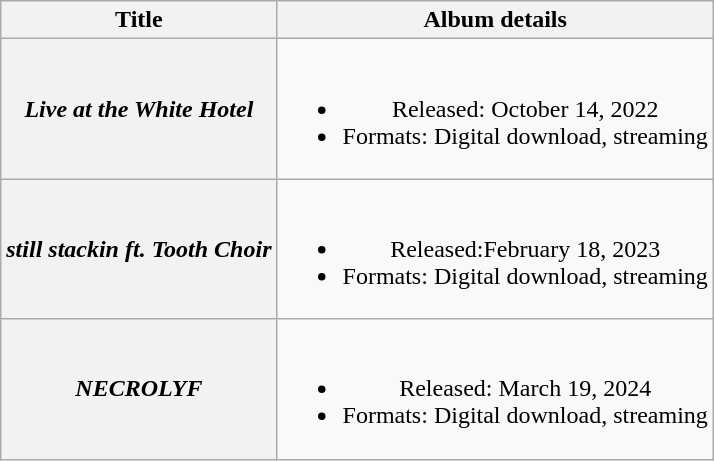<table class="wikitable plainrowheaders" style="text-align:center;">
<tr>
<th scope="col">Title</th>
<th scope="col">Album details</th>
</tr>
<tr>
<th scope="row"><em>Live at the White Hotel</em></th>
<td><br><ul><li>Released: October 14, 2022</li><li>Formats: Digital download, streaming</li></ul></td>
</tr>
<tr>
<th scope="row"><em>still stackin ft. Tooth Choir</em></th>
<td><br><ul><li>Released:February 18, 2023</li><li>Formats: Digital download, streaming</li></ul></td>
</tr>
<tr>
<th scope="row"><em>NECROLYF</em></th>
<td><br><ul><li>Released: March 19, 2024</li><li>Formats: Digital download, streaming</li></ul></td>
</tr>
</table>
